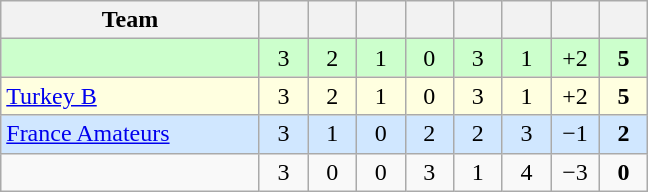<table class="wikitable" style="text-align:center">
<tr>
<th width=165>Team</th>
<th width=25></th>
<th width=25></th>
<th width=25></th>
<th width=25></th>
<th width=25></th>
<th width=25></th>
<th width=25></th>
<th width=25></th>
</tr>
<tr style="background:#cfc">
<td align="left"></td>
<td>3</td>
<td>2</td>
<td>1</td>
<td>0</td>
<td>3</td>
<td>1</td>
<td>+2</td>
<td><strong>5</strong></td>
</tr>
<tr style="background:#ffffe0">
<td align="left"> <a href='#'>Turkey B</a></td>
<td>3</td>
<td>2</td>
<td>1</td>
<td>0</td>
<td>3</td>
<td>1</td>
<td>+2</td>
<td><strong>5</strong></td>
</tr>
<tr style="background:#d0e7ff">
<td align="left"> <a href='#'>France Amateurs</a></td>
<td>3</td>
<td>1</td>
<td>0</td>
<td>2</td>
<td>2</td>
<td>3</td>
<td>−1</td>
<td><strong>2</strong></td>
</tr>
<tr>
<td align="left"></td>
<td>3</td>
<td>0</td>
<td>0</td>
<td>3</td>
<td>1</td>
<td>4</td>
<td>−3</td>
<td><strong>0</strong></td>
</tr>
</table>
